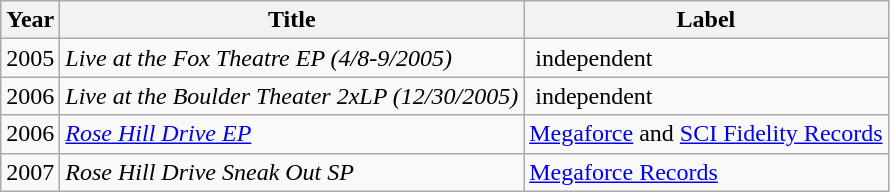<table class="wikitable">
<tr>
<th>Year</th>
<th>Title</th>
<th>Label</th>
</tr>
<tr>
<td>2005</td>
<td><em>Live at the Fox Theatre EP (4/8-9/2005)</em></td>
<td> independent</td>
</tr>
<tr>
<td>2006</td>
<td><em>Live at the Boulder Theater 2xLP (12/30/2005)</em></td>
<td> independent</td>
</tr>
<tr>
<td>2006</td>
<td><em><a href='#'>Rose Hill Drive EP</a></em></td>
<td><a href='#'>Megaforce</a> and <a href='#'>SCI Fidelity Records</a></td>
</tr>
<tr>
<td>2007</td>
<td><em>Rose Hill Drive Sneak Out SP</em></td>
<td><a href='#'>Megaforce Records</a></td>
</tr>
</table>
